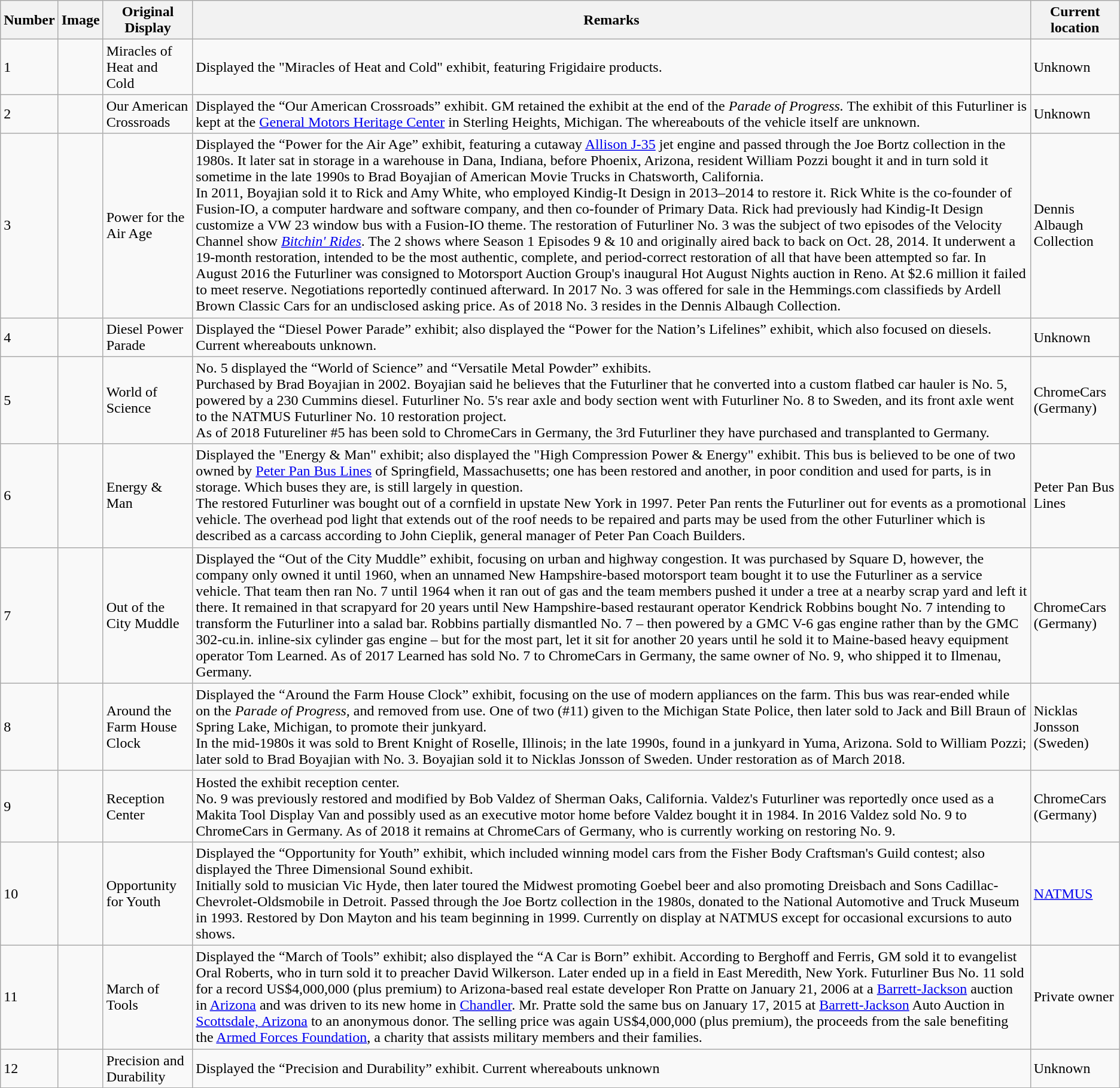<table class="wikitable">
<tr>
<th>Number</th>
<th>Image</th>
<th>Original Display</th>
<th>Remarks</th>
<th>Current location</th>
</tr>
<tr>
<td>1</td>
<td></td>
<td>Miracles of Heat and Cold</td>
<td>Displayed the "Miracles of Heat and Cold" exhibit, featuring Frigidaire products.</td>
<td>Unknown</td>
</tr>
<tr>
<td>2</td>
<td></td>
<td>Our American Crossroads</td>
<td>Displayed the “Our American Crossroads” exhibit. GM retained the exhibit at the end of the <em>Parade of Progress.</em> The exhibit of this Futurliner is kept at the <a href='#'>General Motors Heritage Center</a> in Sterling Heights, Michigan. The whereabouts of the vehicle itself are unknown.</td>
<td>Unknown</td>
</tr>
<tr>
<td>3</td>
<td></td>
<td>Power for the Air Age</td>
<td>Displayed the “Power for the Air Age” exhibit, featuring a cutaway <a href='#'>Allison J-35</a> jet engine and passed through the Joe Bortz collection in the 1980s. It later sat in storage in a warehouse in Dana, Indiana, before Phoenix, Arizona, resident William Pozzi bought it and in turn sold it sometime in the late 1990s to Brad Boyajian of American Movie Trucks in Chatsworth, California.<br>In 2011, Boyajian sold it to Rick and Amy White, who employed Kindig-It Design in 2013–2014 to restore it.  Rick White is the co-founder of Fusion-IO, a computer hardware and software company, and then co-founder of Primary Data.  Rick had previously had Kindig-It Design customize a VW 23 window bus with a Fusion-IO theme. The restoration of Futurliner No. 3 was the subject of two episodes of the Velocity Channel show <em><a href='#'>Bitchin' Rides</a></em>. The 2 shows where Season 1 Episodes 9 & 10 and originally aired back to back on Oct. 28, 2014. It underwent a 19-month restoration, intended to be the most authentic, complete, and period-correct restoration of all that have been attempted so far. In August 2016 the Futurliner was consigned to Motorsport Auction Group's inaugural Hot August Nights auction in Reno. At $2.6 million it failed to meet reserve. Negotiations reportedly continued afterward. In 2017 No. 3 was offered for sale in the Hemmings.com classifieds by Ardell Brown Classic Cars for an undisclosed asking price. As of 2018 No. 3 resides in the Dennis Albaugh Collection.</td>
<td>Dennis Albaugh Collection</td>
</tr>
<tr>
<td>4</td>
<td></td>
<td>Diesel Power Parade</td>
<td>Displayed the “Diesel Power Parade” exhibit; also displayed the “Power for the Nation’s Lifelines” exhibit, which also focused on diesels.<br>Current whereabouts unknown.</td>
<td>Unknown</td>
</tr>
<tr>
<td>5</td>
<td></td>
<td>World of Science</td>
<td>No. 5 displayed the “World of Science” and “Versatile Metal Powder” exhibits.<br>Purchased by Brad Boyajian in 2002. Boyajian said he believes that the Futurliner that he converted into a custom flatbed car hauler is No. 5, powered by a 230 Cummins diesel. Futurliner No. 5's rear axle and body section went with Futurliner No. 8 to Sweden, and its front axle went to the NATMUS Futurliner No. 10 restoration project.<br>As of 2018 Futureliner #5 has been sold to ChromeCars in Germany, the 3rd Futurliner they have purchased and transplanted to Germany.</td>
<td>ChromeCars (Germany)</td>
</tr>
<tr>
<td>6</td>
<td></td>
<td>Energy & Man</td>
<td>Displayed the "Energy & Man" exhibit; also displayed the "High Compression Power & Energy" exhibit. This bus is believed to be one of two owned by <a href='#'>Peter Pan Bus Lines</a> of Springfield, Massachusetts; one has been restored and another, in poor condition and used for parts, is in storage. Which buses they are, is still largely in question.<br>The restored Futurliner was bought out of a cornfield in upstate New York in 1997. Peter Pan rents the Futurliner out for events as a promotional vehicle. The overhead pod light that extends out of the roof needs to be repaired and parts may be used from the other Futurliner which is described as a carcass according to John Cieplik, general manager of Peter Pan Coach Builders.</td>
<td>Peter Pan Bus Lines</td>
</tr>
<tr>
<td>7</td>
<td></td>
<td>Out of the City Muddle</td>
<td>Displayed the “Out of the City Muddle” exhibit, focusing on urban and highway congestion. It was purchased by Square D, however, the company only owned it until 1960, when an unnamed New Hampshire-based motorsport team bought it to use the Futurliner as a service vehicle. That team then ran No. 7 until 1964 when it ran out of gas and the team members pushed it under a tree at a nearby scrap yard and left it there. It remained in that scrapyard for 20 years until New Hampshire-based restaurant operator Kendrick Robbins bought No. 7 intending to transform the Futurliner into a salad bar. Robbins partially dismantled No. 7 – then powered by a GMC V-6 gas engine rather than by the GMC 302-cu.in. inline-six cylinder gas engine –  but for the most part, let it sit for another 20 years until he sold it to Maine-based heavy equipment operator Tom Learned. As of 2017 Learned has sold No. 7 to ChromeCars in Germany, the same owner of No. 9, who shipped it to Ilmenau, Germany.</td>
<td>ChromeCars (Germany)</td>
</tr>
<tr>
<td>8</td>
<td></td>
<td>Around the Farm House Clock</td>
<td>Displayed the “Around the Farm House Clock” exhibit, focusing on the use of modern appliances on the farm. This bus was rear-ended while on the <em>Parade of Progress,</em> and removed from use. One of two (#11) given to the Michigan State Police, then later sold to Jack and Bill Braun of Spring Lake, Michigan, to promote their junkyard.<br>In the mid-1980s it was sold to Brent Knight of Roselle, Illinois; in the late 1990s, found in a junkyard in Yuma, Arizona. Sold to William Pozzi; later sold to Brad Boyajian with No. 3. Boyajian sold it to Nicklas Jonsson of Sweden. Under restoration as of March 2018.</td>
<td>Nicklas Jonsson (Sweden)</td>
</tr>
<tr>
<td>9</td>
<td></td>
<td>Reception Center</td>
<td>Hosted the exhibit reception center.<br>No. 9 was previously restored and modified by Bob Valdez of Sherman Oaks, California. Valdez's Futurliner was reportedly once used as a Makita Tool Display Van and possibly used as an executive motor home before Valdez bought it in 1984. In 2016 Valdez sold No. 9 to ChromeCars in Germany. As of 2018 it remains at ChromeCars of Germany, who is currently working on restoring No. 9.</td>
<td>ChromeCars (Germany)</td>
</tr>
<tr>
<td>10</td>
<td></td>
<td>Opportunity for Youth</td>
<td>Displayed the “Opportunity for Youth” exhibit, which included winning model cars from the Fisher Body Craftsman's Guild contest; also displayed the Three Dimensional Sound exhibit.<br>Initially sold to musician Vic Hyde, then later toured the Midwest promoting Goebel beer and also promoting Dreisbach and Sons Cadillac-Chevrolet-Oldsmobile in Detroit. Passed through the Joe Bortz collection in the 1980s, donated to the National Automotive and Truck Museum in 1993. Restored by Don Mayton and his team beginning in 1999. Currently on display at NATMUS except for occasional excursions to auto shows.</td>
<td><a href='#'>NATMUS</a></td>
</tr>
<tr>
<td>11</td>
<td></td>
<td>March of Tools</td>
<td>Displayed the “March of Tools” exhibit; also displayed the “A Car is Born” exhibit. According to Berghoff and Ferris, GM sold it to evangelist Oral Roberts, who in turn sold it to preacher David Wilkerson. Later ended up in a field in East Meredith, New York. Futurliner Bus No. 11 sold for a record US$4,000,000 (plus premium) to Arizona-based real estate developer Ron Pratte on January 21, 2006 at a <a href='#'>Barrett-Jackson</a> auction in <a href='#'>Arizona</a> and was driven to its new home in <a href='#'>Chandler</a>. Mr. Pratte sold the same bus on January 17, 2015 at <a href='#'>Barrett-Jackson</a> Auto Auction in <a href='#'>Scottsdale, Arizona</a> to an anonymous donor. The selling price was again US$4,000,000 (plus premium), the proceeds from the sale benefiting the <a href='#'>Armed Forces Foundation</a>, a charity that assists military members and their families.</td>
<td>Private owner</td>
</tr>
<tr>
<td>12</td>
<td></td>
<td>Precision and Durability</td>
<td>Displayed the “Precision and Durability” exhibit. Current whereabouts unknown</td>
<td>Unknown</td>
</tr>
</table>
